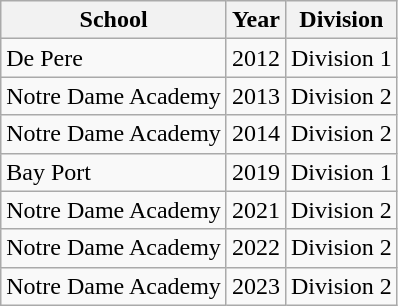<table class="wikitable">
<tr>
<th>School</th>
<th>Year</th>
<th>Division</th>
</tr>
<tr>
<td>De Pere</td>
<td>2012</td>
<td>Division 1</td>
</tr>
<tr>
<td>Notre Dame Academy</td>
<td>2013</td>
<td>Division 2</td>
</tr>
<tr>
<td>Notre Dame Academy</td>
<td>2014</td>
<td>Division 2</td>
</tr>
<tr>
<td>Bay Port</td>
<td>2019</td>
<td>Division 1</td>
</tr>
<tr>
<td>Notre Dame Academy</td>
<td>2021</td>
<td>Division 2</td>
</tr>
<tr>
<td>Notre Dame Academy</td>
<td>2022</td>
<td>Division 2</td>
</tr>
<tr>
<td>Notre Dame Academy</td>
<td>2023</td>
<td>Division 2</td>
</tr>
</table>
